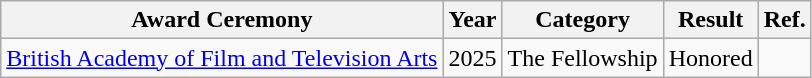<table class="wikitable">
<tr>
<th>Award Ceremony</th>
<th>Year</th>
<th>Category</th>
<th>Result</th>
<th>Ref.</th>
</tr>
<tr>
<td><a href='#'>British Academy of Film and Television Arts</a></td>
<td>2025</td>
<td>The Fellowship</td>
<td>Honored</td>
<td></td>
</tr>
</table>
